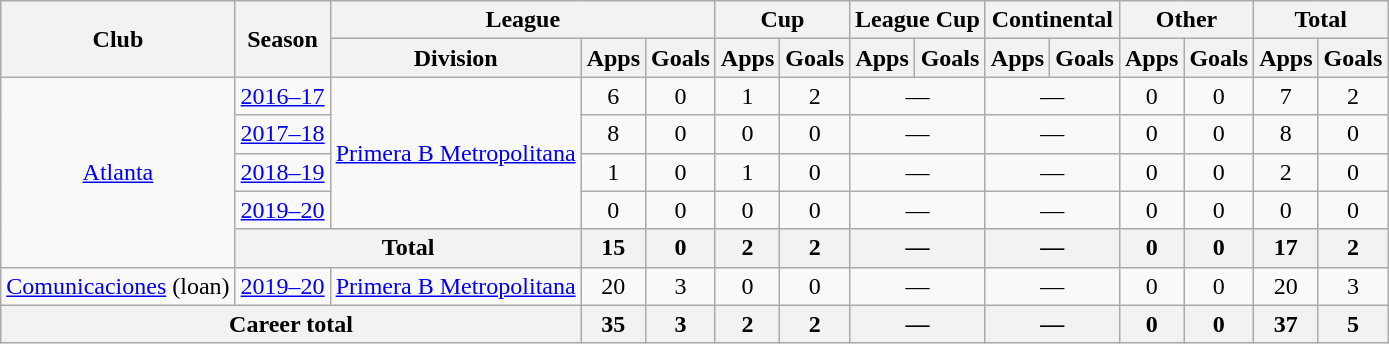<table class="wikitable" style="text-align:center">
<tr>
<th rowspan="2">Club</th>
<th rowspan="2">Season</th>
<th colspan="3">League</th>
<th colspan="2">Cup</th>
<th colspan="2">League Cup</th>
<th colspan="2">Continental</th>
<th colspan="2">Other</th>
<th colspan="2">Total</th>
</tr>
<tr>
<th>Division</th>
<th>Apps</th>
<th>Goals</th>
<th>Apps</th>
<th>Goals</th>
<th>Apps</th>
<th>Goals</th>
<th>Apps</th>
<th>Goals</th>
<th>Apps</th>
<th>Goals</th>
<th>Apps</th>
<th>Goals</th>
</tr>
<tr>
<td rowspan="5"><a href='#'>Atlanta</a></td>
<td><a href='#'>2016–17</a></td>
<td rowspan="4"><a href='#'>Primera B Metropolitana</a></td>
<td>6</td>
<td>0</td>
<td>1</td>
<td>2</td>
<td colspan="2">—</td>
<td colspan="2">—</td>
<td>0</td>
<td>0</td>
<td>7</td>
<td>2</td>
</tr>
<tr>
<td><a href='#'>2017–18</a></td>
<td>8</td>
<td>0</td>
<td>0</td>
<td>0</td>
<td colspan="2">—</td>
<td colspan="2">—</td>
<td>0</td>
<td>0</td>
<td>8</td>
<td>0</td>
</tr>
<tr>
<td><a href='#'>2018–19</a></td>
<td>1</td>
<td>0</td>
<td>1</td>
<td>0</td>
<td colspan="2">—</td>
<td colspan="2">—</td>
<td>0</td>
<td>0</td>
<td>2</td>
<td>0</td>
</tr>
<tr>
<td><a href='#'>2019–20</a></td>
<td>0</td>
<td>0</td>
<td>0</td>
<td>0</td>
<td colspan="2">—</td>
<td colspan="2">—</td>
<td>0</td>
<td>0</td>
<td>0</td>
<td>0</td>
</tr>
<tr>
<th colspan="2">Total</th>
<th>15</th>
<th>0</th>
<th>2</th>
<th>2</th>
<th colspan="2">—</th>
<th colspan="2">—</th>
<th>0</th>
<th>0</th>
<th>17</th>
<th>2</th>
</tr>
<tr>
<td rowspan="1"><a href='#'>Comunicaciones</a> (loan)</td>
<td><a href='#'>2019–20</a></td>
<td rowspan="1"><a href='#'>Primera B Metropolitana</a></td>
<td>20</td>
<td>3</td>
<td>0</td>
<td>0</td>
<td colspan="2">—</td>
<td colspan="2">—</td>
<td>0</td>
<td>0</td>
<td>20</td>
<td>3</td>
</tr>
<tr>
<th colspan="3">Career total</th>
<th>35</th>
<th>3</th>
<th>2</th>
<th>2</th>
<th colspan="2">—</th>
<th colspan="2">—</th>
<th>0</th>
<th>0</th>
<th>37</th>
<th>5</th>
</tr>
</table>
